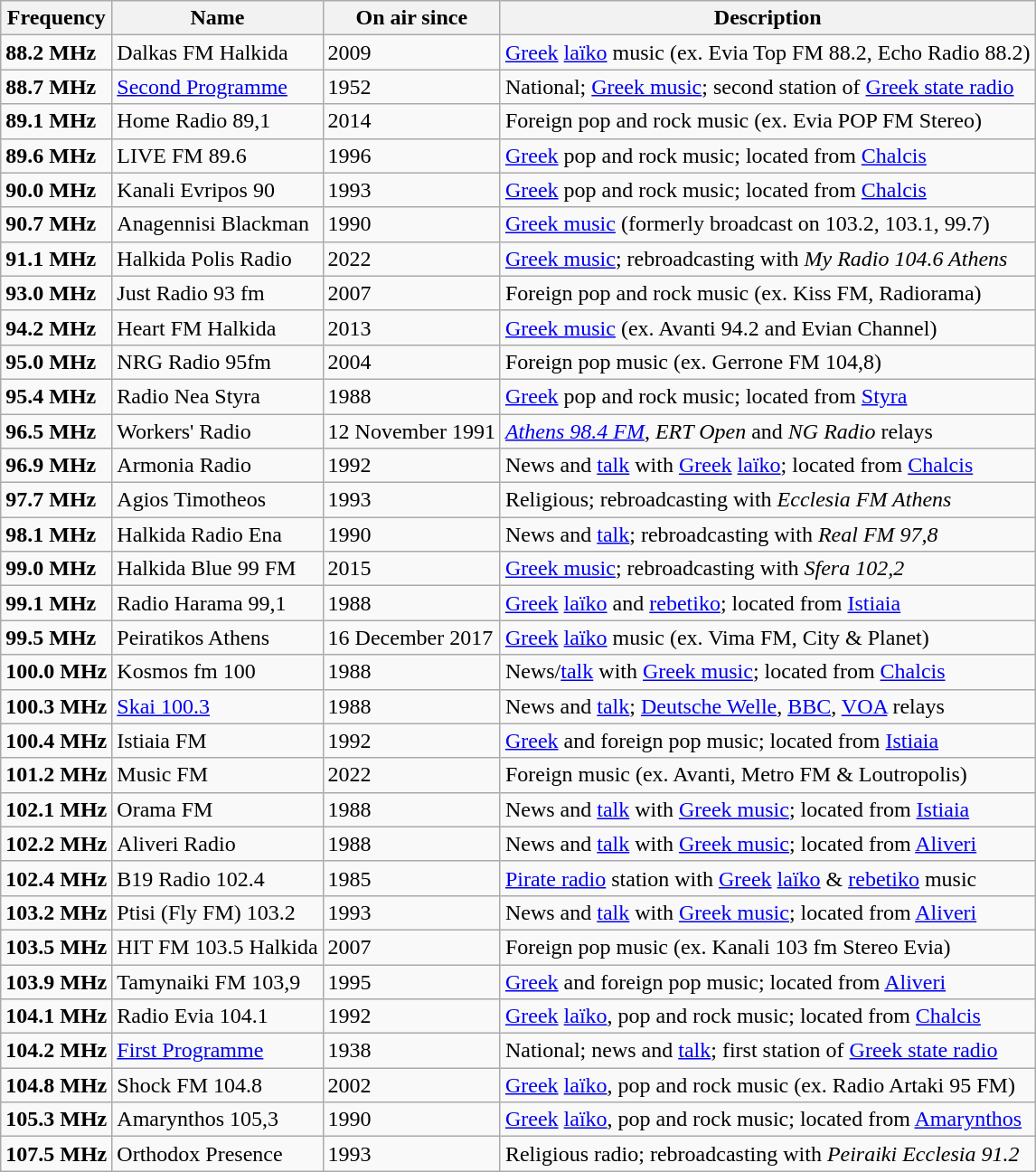<table class="wikitable">
<tr>
<th>Frequency</th>
<th>Name</th>
<th>On air since</th>
<th>Description</th>
</tr>
<tr>
<td><strong>88.2 MHz</strong></td>
<td>Dalkas FM Halkida</td>
<td>2009</td>
<td><a href='#'>Greek</a> <a href='#'>laïko</a> music (ex. Evia Top FM 88.2, Echo Radio 88.2)</td>
</tr>
<tr>
<td><strong>88.7 MHz</strong></td>
<td><a href='#'>Second Programme</a></td>
<td>1952</td>
<td>National; <a href='#'>Greek music</a>; second station of <a href='#'>Greek state radio</a></td>
</tr>
<tr>
<td><strong>89.1 MHz</strong></td>
<td>Home Radio 89,1</td>
<td>2014</td>
<td>Foreign pop and rock music (ex. Evia POP FM Stereo)</td>
</tr>
<tr>
<td><strong>89.6 MHz</strong></td>
<td>LIVE FM 89.6</td>
<td>1996</td>
<td><a href='#'>Greek</a> pop and rock music; located from <a href='#'>Chalcis</a></td>
</tr>
<tr>
<td><strong>90.0 MHz</strong></td>
<td>Kanali Evripos 90</td>
<td>1993</td>
<td><a href='#'>Greek</a> pop and rock music; located from <a href='#'>Chalcis</a></td>
</tr>
<tr>
<td><strong>90.7 MHz</strong></td>
<td>Anagennisi Blackman</td>
<td>1990</td>
<td><a href='#'>Greek music</a> (formerly broadcast on 103.2, 103.1, 99.7)</td>
</tr>
<tr>
<td><strong>91.1 MHz</strong></td>
<td>Halkida Polis Radio</td>
<td>2022</td>
<td><a href='#'>Greek music</a>; rebroadcasting with <em>My Radio 104.6 Athens</em></td>
</tr>
<tr>
<td><strong>93.0 MHz</strong></td>
<td>Just Radio 93 fm</td>
<td>2007</td>
<td>Foreign pop and rock music (ex. Kiss FM, Radiorama)</td>
</tr>
<tr>
<td><strong>94.2 MHz</strong></td>
<td>Heart FM Halkida</td>
<td>2013</td>
<td><a href='#'>Greek music</a> (ex. Avanti 94.2 and Evian Channel)</td>
</tr>
<tr>
<td><strong>95.0 MHz</strong></td>
<td>NRG Radio 95fm</td>
<td>2004</td>
<td>Foreign pop music (ex. Gerrone FM 104,8)</td>
</tr>
<tr>
<td><strong>95.4 MHz</strong></td>
<td>Radio Nea Styra</td>
<td>1988</td>
<td><a href='#'>Greek</a> pop and rock music; located from <a href='#'>Styra</a></td>
</tr>
<tr>
<td><strong>96.5 MHz</strong></td>
<td>Workers' Radio</td>
<td>12 November 1991</td>
<td><em><a href='#'>Athens 98.4 FM</a></em>, <em>ERT Open</em> and <em>NG Radio</em> relays</td>
</tr>
<tr>
<td><strong>96.9 MHz</strong></td>
<td>Armonia Radio</td>
<td>1992</td>
<td>News and <a href='#'>talk</a> with <a href='#'>Greek</a> <a href='#'>laïko</a>; located from <a href='#'>Chalcis</a></td>
</tr>
<tr>
<td><strong>97.7 MHz</strong></td>
<td>Agios Timotheos</td>
<td>1993</td>
<td>Religious; rebroadcasting with <em>Ecclesia FM Athens</em></td>
</tr>
<tr>
<td><strong>98.1 MHz</strong></td>
<td>Halkida Radio Ena</td>
<td>1990</td>
<td>News and <a href='#'>talk</a>; rebroadcasting with <em>Real FM 97,8</em></td>
</tr>
<tr>
<td><strong>99.0 MHz</strong></td>
<td>Halkida Blue 99 FM</td>
<td>2015</td>
<td><a href='#'>Greek music</a>; rebroadcasting with <em>Sfera 102,2</em></td>
</tr>
<tr>
<td><strong>99.1 MHz</strong></td>
<td>Radio Harama 99,1</td>
<td>1988</td>
<td><a href='#'>Greek</a> <a href='#'>laïko</a> and <a href='#'>rebetiko</a>; located from <a href='#'>Istiaia</a></td>
</tr>
<tr>
<td><strong>99.5 MHz</strong></td>
<td>Peiratikos Athens</td>
<td>16 December 2017</td>
<td><a href='#'>Greek</a> <a href='#'>laïko</a> music (ex. Vima FM, City & Planet)</td>
</tr>
<tr>
<td><strong>100.0 MHz</strong></td>
<td>Kosmos fm 100</td>
<td>1988</td>
<td>News/<a href='#'>talk</a> with <a href='#'>Greek music</a>; located from <a href='#'>Chalcis</a></td>
</tr>
<tr>
<td><strong>100.3 MHz</strong></td>
<td><a href='#'>Skai 100.3</a></td>
<td>1988</td>
<td>News and <a href='#'>talk</a>; <a href='#'>Deutsche Welle</a>, <a href='#'>BBC</a>, <a href='#'>VOA</a> relays</td>
</tr>
<tr>
<td><strong>100.4 MHz</strong></td>
<td>Istiaia FM</td>
<td>1992</td>
<td><a href='#'>Greek</a> and foreign pop music; located from <a href='#'>Istiaia</a></td>
</tr>
<tr>
<td><strong>101.2 MHz</strong></td>
<td>Music FM</td>
<td>2022</td>
<td>Foreign music (ex. Avanti, Metro FM & Loutropolis)</td>
</tr>
<tr>
<td><strong>102.1 MHz</strong></td>
<td>Orama FM</td>
<td>1988</td>
<td>News and <a href='#'>talk</a> with <a href='#'>Greek music</a>; located from <a href='#'>Istiaia</a></td>
</tr>
<tr>
<td><strong>102.2 MHz</strong></td>
<td>Aliveri Radio</td>
<td>1988</td>
<td>News and <a href='#'>talk</a> with <a href='#'>Greek music</a>; located from <a href='#'>Aliveri</a></td>
</tr>
<tr>
<td><strong>102.4 MHz</strong></td>
<td>B19 Radio 102.4</td>
<td>1985</td>
<td><a href='#'>Pirate radio</a> station with <a href='#'>Greek</a> <a href='#'>laïko</a> & <a href='#'>rebetiko</a> music</td>
</tr>
<tr>
<td><strong>103.2 MHz</strong></td>
<td>Ptisi (Fly FM) 103.2</td>
<td>1993</td>
<td>News and <a href='#'>talk</a> with <a href='#'>Greek music</a>; located from <a href='#'>Aliveri</a></td>
</tr>
<tr>
<td><strong>103.5 MHz</strong></td>
<td>HIT FM 103.5 Halkida</td>
<td>2007</td>
<td>Foreign pop music (ex. Kanali 103 fm Stereo Evia)</td>
</tr>
<tr>
<td><strong>103.9 MHz</strong></td>
<td>Tamynaiki FM 103,9</td>
<td>1995</td>
<td><a href='#'>Greek</a> and foreign pop music; located from <a href='#'>Aliveri</a></td>
</tr>
<tr>
<td><strong>104.1 MHz</strong></td>
<td>Radio Evia 104.1</td>
<td>1992</td>
<td><a href='#'>Greek</a> <a href='#'>laïko</a>, pop and rock music; located from <a href='#'>Chalcis</a></td>
</tr>
<tr>
<td><strong>104.2 MHz</strong></td>
<td><a href='#'>First Programme</a></td>
<td>1938</td>
<td>National; news and <a href='#'>talk</a>; first station of <a href='#'>Greek state radio</a></td>
</tr>
<tr>
<td><strong>104.8 MHz</strong></td>
<td>Shock FM 104.8</td>
<td>2002</td>
<td><a href='#'>Greek</a> <a href='#'>laïko</a>, pop and rock music (ex. Radio Artaki 95 FM)</td>
</tr>
<tr>
<td><strong>105.3 MHz</strong></td>
<td>Amarynthos 105,3</td>
<td>1990</td>
<td><a href='#'>Greek</a> <a href='#'>laïko</a>, pop and rock music; located from <a href='#'>Amarynthos</a></td>
</tr>
<tr>
<td><strong>107.5 MHz</strong></td>
<td>Orthodox Presence</td>
<td>1993</td>
<td>Religious radio; rebroadcasting with <em>Peiraiki Ecclesia 91.2</em></td>
</tr>
</table>
